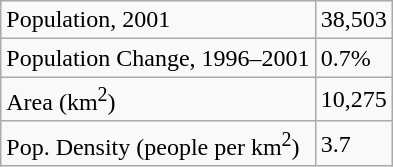<table class="wikitable">
<tr>
<td>Population, 2001</td>
<td>38,503</td>
</tr>
<tr>
<td>Population Change, 1996–2001</td>
<td>0.7%</td>
</tr>
<tr>
<td>Area (km<sup>2</sup>)</td>
<td>10,275</td>
</tr>
<tr>
<td>Pop. Density (people per km<sup>2</sup>)</td>
<td>3.7</td>
</tr>
</table>
